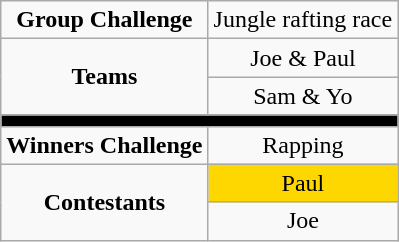<table class="wikitable" style="text-align:center;">
<tr>
<td><strong>Group Challenge</strong></td>
<td>Jungle rafting race</td>
</tr>
<tr>
<td rowspan="2"><strong>Teams</strong></td>
<td>Joe & Paul</td>
</tr>
<tr>
<td>Sam & Yo</td>
</tr>
<tr>
<td colspan="2" style="background:black;"></td>
</tr>
<tr>
<td><strong>Winners Challenge</strong></td>
<td>Rapping</td>
</tr>
<tr>
<td rowspan="2"><strong>Contestants</strong></td>
<td style="background:gold;">Paul</td>
</tr>
<tr>
<td>Joe</td>
</tr>
</table>
